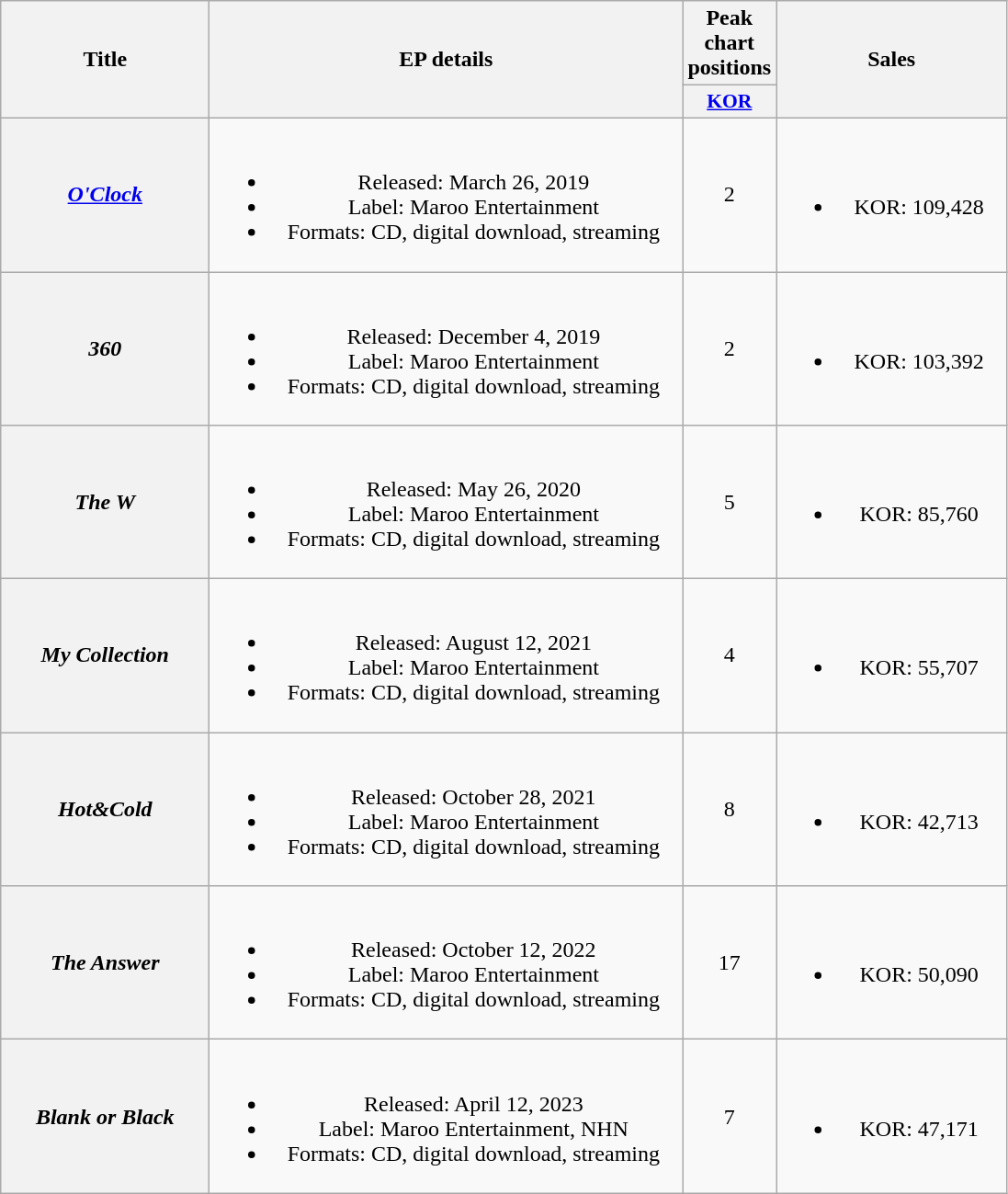<table class="wikitable plainrowheaders" style="text-align:center">
<tr>
<th scope="col" rowspan="2" style="width:9em">Title</th>
<th scope="col" rowspan="2" style="width:21em">EP details</th>
<th scope="col" colspan="1">Peak chart positions</th>
<th scope="col" rowspan="2" style="width:10em">Sales</th>
</tr>
<tr>
<th scope="col" style="width:3em;font-size:90%"><a href='#'>KOR</a><br></th>
</tr>
<tr>
<th scope="row"><em><a href='#'>O'Clock</a></em></th>
<td><br><ul><li>Released: March 26, 2019</li><li>Label: Maroo Entertainment</li><li>Formats: CD, digital download, streaming</li></ul></td>
<td>2</td>
<td><br><ul><li>KOR: 109,428</li></ul></td>
</tr>
<tr>
<th scope="row"><em>360</em></th>
<td><br><ul><li>Released: December 4, 2019</li><li>Label: Maroo Entertainment</li><li>Formats: CD, digital download, streaming</li></ul></td>
<td>2</td>
<td><br><ul><li>KOR: 103,392</li></ul></td>
</tr>
<tr>
<th scope="row"><em>The W</em></th>
<td><br><ul><li>Released: May 26, 2020</li><li>Label: Maroo Entertainment</li><li>Formats: CD, digital download, streaming</li></ul></td>
<td>5</td>
<td><br><ul><li>KOR: 85,760</li></ul></td>
</tr>
<tr>
<th scope="row"><em>My Collection</em></th>
<td><br><ul><li>Released: August 12, 2021</li><li>Label: Maroo Entertainment</li><li>Formats: CD, digital download, streaming</li></ul></td>
<td>4</td>
<td><br><ul><li>KOR: 55,707</li></ul></td>
</tr>
<tr>
<th scope="row"><em>Hot&Cold</em></th>
<td><br><ul><li>Released: October 28, 2021</li><li>Label: Maroo Entertainment</li><li>Formats: CD, digital download, streaming</li></ul></td>
<td>8</td>
<td><br><ul><li>KOR: 42,713</li></ul></td>
</tr>
<tr>
<th scope="row"><em>The Answer</em></th>
<td><br><ul><li>Released: October 12, 2022</li><li>Label: Maroo Entertainment</li><li>Formats: CD, digital download, streaming</li></ul></td>
<td>17</td>
<td><br><ul><li>KOR: 50,090</li></ul></td>
</tr>
<tr>
<th scope="row"><em>Blank or Black</em></th>
<td><br><ul><li>Released: April 12, 2023</li><li>Label: Maroo Entertainment, NHN</li><li>Formats: CD, digital download, streaming</li></ul></td>
<td>7</td>
<td><br><ul><li>KOR: 47,171</li></ul></td>
</tr>
</table>
